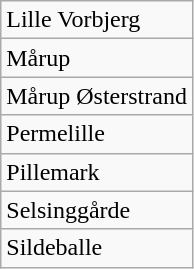<table class="wikitable" style="float:left; margin-right:1em">
<tr>
<td>Lille Vorbjerg</td>
</tr>
<tr>
<td>Mårup</td>
</tr>
<tr>
<td>Mårup Østerstrand</td>
</tr>
<tr>
<td>Permelille</td>
</tr>
<tr>
<td>Pillemark</td>
</tr>
<tr>
<td>Selsinggårde</td>
</tr>
<tr>
<td>Sildeballe</td>
</tr>
</table>
